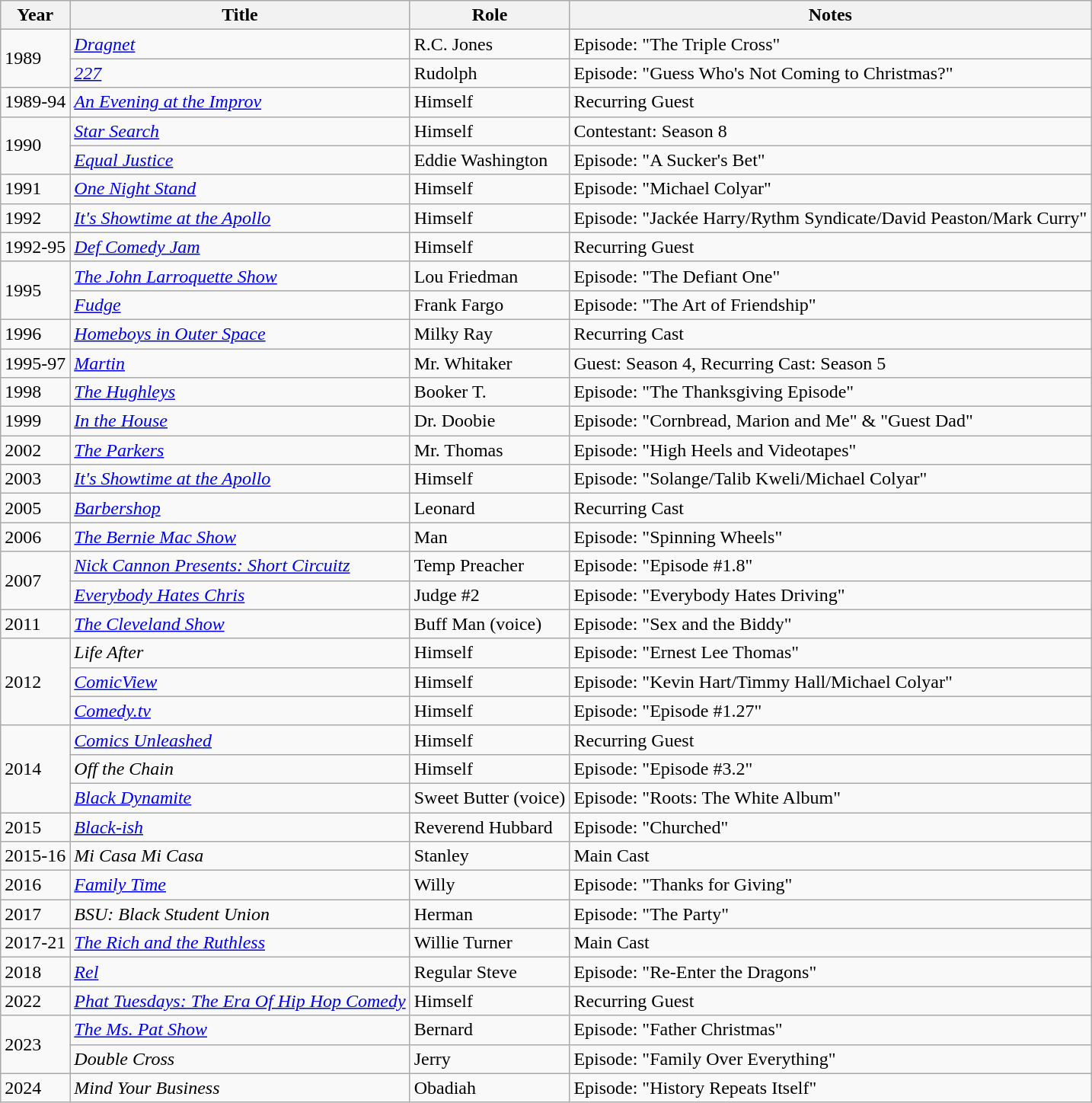<table class="wikitable sortable">
<tr>
<th>Year</th>
<th>Title</th>
<th>Role</th>
<th>Notes</th>
</tr>
<tr>
<td rowspan="2">1989</td>
<td><em><a href='#'>Dragnet</a></em></td>
<td>R.C. Jones</td>
<td>Episode: "The Triple Cross"</td>
</tr>
<tr>
<td><em><a href='#'>227</a></em></td>
<td>Rudolph</td>
<td>Episode: "Guess Who's Not Coming to Christmas?"</td>
</tr>
<tr>
<td>1989-94</td>
<td><em><a href='#'>An Evening at the Improv</a></em></td>
<td>Himself</td>
<td>Recurring Guest</td>
</tr>
<tr>
<td rowspan="2">1990</td>
<td><em><a href='#'>Star Search</a></em></td>
<td>Himself</td>
<td>Contestant: Season 8 </td>
</tr>
<tr>
<td><em><a href='#'>Equal Justice</a></em></td>
<td>Eddie Washington</td>
<td>Episode: "A Sucker's Bet"</td>
</tr>
<tr>
<td>1991</td>
<td><em><a href='#'>One Night Stand</a></em></td>
<td>Himself</td>
<td>Episode: "Michael Colyar"</td>
</tr>
<tr>
<td>1992</td>
<td><em><a href='#'>It's Showtime at the Apollo</a></em></td>
<td>Himself</td>
<td>Episode: "Jackée Harry/Rythm Syndicate/David Peaston/Mark Curry"</td>
</tr>
<tr>
<td>1992-95</td>
<td><em><a href='#'>Def Comedy Jam</a></em></td>
<td>Himself</td>
<td>Recurring Guest</td>
</tr>
<tr>
<td rowspan="2">1995</td>
<td><em><a href='#'>The John Larroquette Show</a></em></td>
<td>Lou Friedman</td>
<td>Episode: "The Defiant One"</td>
</tr>
<tr>
<td><em><a href='#'>Fudge</a></em></td>
<td>Frank Fargo</td>
<td>Episode: "The Art of Friendship"</td>
</tr>
<tr>
<td>1996</td>
<td><em><a href='#'>Homeboys in Outer Space</a></em></td>
<td>Milky Ray</td>
<td>Recurring Cast</td>
</tr>
<tr>
<td>1995-97</td>
<td><em><a href='#'>Martin</a></em></td>
<td>Mr. Whitaker</td>
<td>Guest: Season 4, Recurring Cast: Season 5</td>
</tr>
<tr>
<td>1998</td>
<td><em><a href='#'>The Hughleys</a></em></td>
<td>Booker T.</td>
<td>Episode: "The Thanksgiving Episode"</td>
</tr>
<tr>
<td>1999</td>
<td><em><a href='#'>In the House</a></em></td>
<td>Dr. Doobie</td>
<td>Episode: "Cornbread, Marion and Me" & "Guest Dad"</td>
</tr>
<tr>
<td>2002</td>
<td><em><a href='#'>The Parkers</a></em></td>
<td>Mr. Thomas</td>
<td>Episode: "High Heels and Videotapes"</td>
</tr>
<tr>
<td>2003</td>
<td><em><a href='#'>It's Showtime at the Apollo</a></em></td>
<td>Himself</td>
<td>Episode: "Solange/Talib Kweli/Michael Colyar"</td>
</tr>
<tr>
<td>2005</td>
<td><em><a href='#'>Barbershop</a></em></td>
<td>Leonard</td>
<td>Recurring Cast</td>
</tr>
<tr>
<td>2006</td>
<td><em><a href='#'>The Bernie Mac Show</a></em></td>
<td>Man</td>
<td>Episode: "Spinning Wheels"</td>
</tr>
<tr>
<td rowspan="2">2007</td>
<td><em><a href='#'>Nick Cannon Presents: Short Circuitz</a></em></td>
<td>Temp Preacher</td>
<td>Episode: "Episode #1.8"</td>
</tr>
<tr>
<td><em><a href='#'>Everybody Hates Chris</a></em></td>
<td>Judge #2</td>
<td>Episode: "Everybody Hates Driving"</td>
</tr>
<tr>
<td>2011</td>
<td><em><a href='#'>The Cleveland Show</a></em></td>
<td>Buff Man (voice)</td>
<td>Episode: "Sex and the Biddy"</td>
</tr>
<tr>
<td rowspan="3">2012</td>
<td><em>Life After</em></td>
<td>Himself</td>
<td>Episode: "Ernest Lee Thomas"</td>
</tr>
<tr>
<td><em><a href='#'>ComicView</a></em></td>
<td>Himself</td>
<td>Episode: "Kevin Hart/Timmy Hall/Michael Colyar"</td>
</tr>
<tr>
<td><em><a href='#'>Comedy.tv</a></em></td>
<td>Himself</td>
<td>Episode: "Episode #1.27"</td>
</tr>
<tr>
<td rowspan="3">2014</td>
<td><em><a href='#'>Comics Unleashed</a></em></td>
<td>Himself</td>
<td>Recurring Guest</td>
</tr>
<tr>
<td><em>Off the Chain</em></td>
<td>Himself</td>
<td>Episode: "Episode #3.2"</td>
</tr>
<tr>
<td><em><a href='#'>Black Dynamite</a></em></td>
<td>Sweet Butter (voice)</td>
<td>Episode: "Roots: The White Album"</td>
</tr>
<tr>
<td>2015</td>
<td><em><a href='#'>Black-ish</a></em></td>
<td>Reverend Hubbard</td>
<td>Episode: "Churched"</td>
</tr>
<tr>
<td>2015-16</td>
<td><em>Mi Casa Mi Casa</em></td>
<td>Stanley</td>
<td>Main Cast</td>
</tr>
<tr>
<td>2016</td>
<td><em><a href='#'>Family Time</a></em></td>
<td>Willy</td>
<td>Episode: "Thanks for Giving"</td>
</tr>
<tr>
<td>2017</td>
<td><em>BSU: Black Student Union</em></td>
<td>Herman</td>
<td>Episode: "The Party"</td>
</tr>
<tr>
<td>2017-21</td>
<td><em><a href='#'>The Rich and the Ruthless</a></em></td>
<td>Willie Turner</td>
<td>Main Cast</td>
</tr>
<tr>
<td>2018</td>
<td><em><a href='#'>Rel</a></em></td>
<td>Regular Steve</td>
<td>Episode: "Re-Enter the Dragons"</td>
</tr>
<tr>
<td>2022</td>
<td><em><a href='#'>Phat Tuesdays: The Era Of Hip Hop Comedy</a></em></td>
<td>Himself</td>
<td>Recurring Guest</td>
</tr>
<tr>
<td rowspan="2">2023</td>
<td><em><a href='#'>The Ms. Pat Show</a></em></td>
<td>Bernard</td>
<td>Episode: "Father Christmas"</td>
</tr>
<tr>
<td><em>Double Cross</em></td>
<td>Jerry</td>
<td>Episode: "Family Over Everything"</td>
</tr>
<tr>
<td>2024</td>
<td><em>Mind Your Business</em></td>
<td>Obadiah</td>
<td>Episode: "History Repeats Itself"</td>
</tr>
</table>
